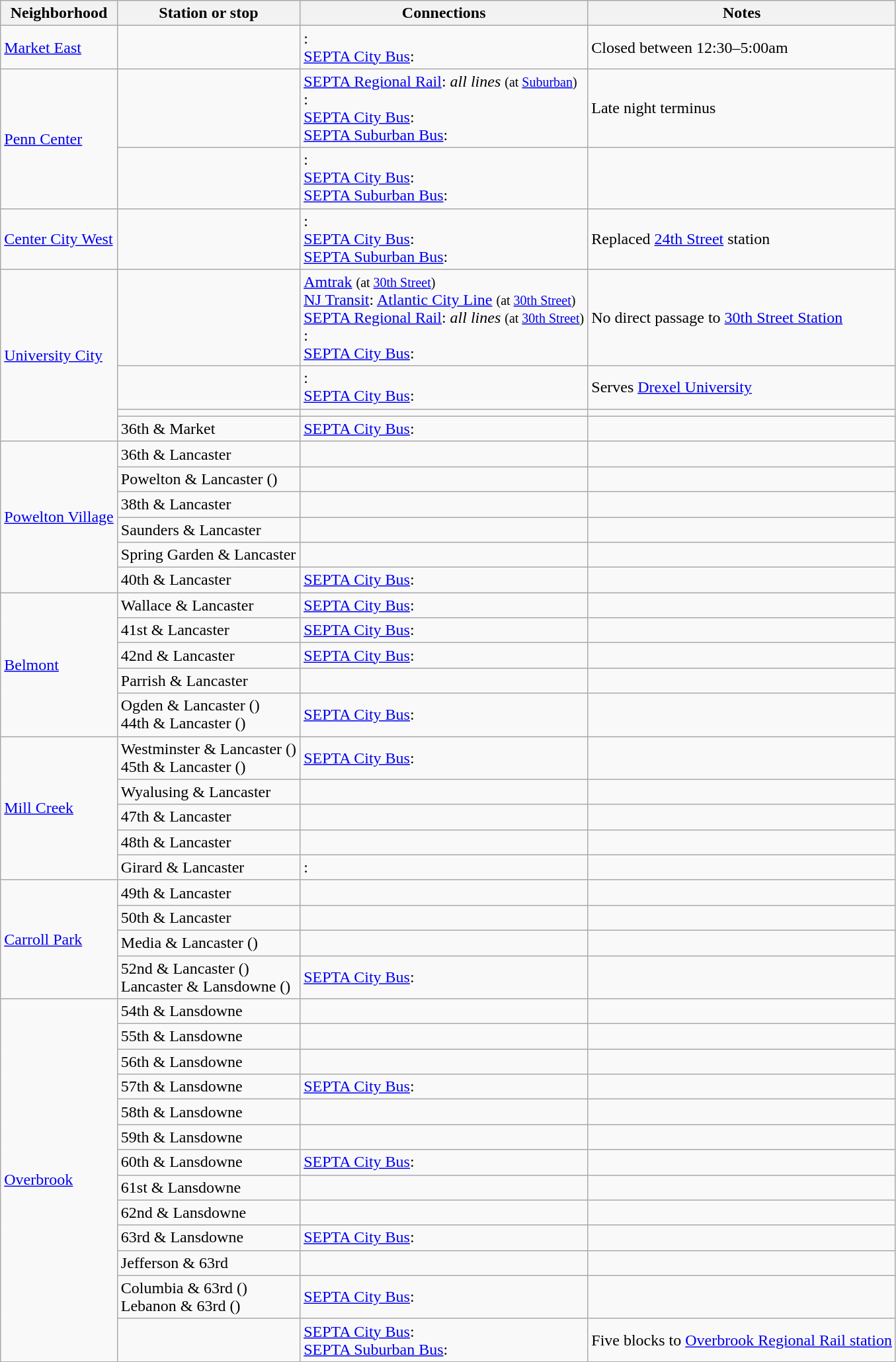<table class="wikitable">
<tr>
<th>Neighborhood</th>
<th>Station or stop</th>
<th>Connections</th>
<th>Notes</th>
</tr>
<tr>
<td><a href='#'>Market East</a></td>
<td></td>
<td>:     <br> <a href='#'>SEPTA City Bus</a>: </td>
<td>Closed between 12:30–5:00am</td>
</tr>
<tr>
<td rowspan=2><a href='#'>Penn Center</a></td>
<td></td>
<td> <a href='#'>SEPTA Regional Rail</a>: <em>all lines</em> <small>(at <a href='#'>Suburban</a>)</small><br>:      <br> <a href='#'>SEPTA City Bus</a>: <br> <a href='#'>SEPTA Suburban Bus</a>: </td>
<td>Late night terminus</td>
</tr>
<tr>
<td></td>
<td>:    <br> <a href='#'>SEPTA City Bus</a>: <br> <a href='#'>SEPTA Suburban Bus</a>: </td>
<td></td>
</tr>
<tr>
<td><a href='#'>Center City West</a></td>
<td></td>
<td>:    <br> <a href='#'>SEPTA City Bus</a>: <br> <a href='#'>SEPTA Suburban Bus</a>: </td>
<td>Replaced <a href='#'>24th Street</a> station</td>
</tr>
<tr>
<td rowspan=4><a href='#'>University City</a></td>
<td></td>
<td> <a href='#'>Amtrak</a> <small>(at <a href='#'>30th Street</a>)</small><br> <a href='#'>NJ Transit</a>:  <a href='#'>Atlantic City Line</a> <small>(at <a href='#'>30th Street</a>)</small><br> <a href='#'>SEPTA Regional Rail</a>: <em>all lines</em> <small>(at <a href='#'>30th Street</a>)</small><br>:     <br> <a href='#'>SEPTA City Bus</a>: </td>
<td>No direct passage to <a href='#'>30th Street Station</a></td>
</tr>
<tr>
<td></td>
<td>:    <br> <a href='#'>SEPTA City Bus</a>: </td>
<td>Serves <a href='#'>Drexel University</a></td>
</tr>
<tr>
<td></td>
<td></td>
<td></td>
</tr>
<tr>
<td>36th & Market</td>
<td> <a href='#'>SEPTA City Bus</a>: </td>
<td></td>
</tr>
<tr>
<td rowspan=6><a href='#'>Powelton Village</a></td>
<td>36th & Lancaster</td>
<td></td>
<td></td>
</tr>
<tr>
<td>Powelton & Lancaster ()</td>
<td></td>
<td></td>
</tr>
<tr>
<td>38th & Lancaster</td>
<td></td>
<td></td>
</tr>
<tr>
<td>Saunders & Lancaster</td>
<td></td>
<td></td>
</tr>
<tr>
<td>Spring Garden & Lancaster</td>
<td></td>
<td></td>
</tr>
<tr>
<td>40th & Lancaster</td>
<td> <a href='#'>SEPTA City Bus</a>: </td>
<td></td>
</tr>
<tr>
<td rowspan=5><a href='#'>Belmont</a></td>
<td>Wallace & Lancaster</td>
<td> <a href='#'>SEPTA City Bus</a>: </td>
<td></td>
</tr>
<tr>
<td>41st & Lancaster</td>
<td> <a href='#'>SEPTA City Bus</a>: </td>
<td></td>
</tr>
<tr>
<td>42nd & Lancaster</td>
<td> <a href='#'>SEPTA City Bus</a>: </td>
<td></td>
</tr>
<tr>
<td>Parrish & Lancaster</td>
<td></td>
<td></td>
</tr>
<tr>
<td>Ogden & Lancaster ()<br>44th & Lancaster ()</td>
<td> <a href='#'>SEPTA City Bus</a>: </td>
<td></td>
</tr>
<tr>
<td rowspan=5><a href='#'>Mill Creek</a></td>
<td>Westminster & Lancaster ()<br>45th & Lancaster ()</td>
<td> <a href='#'>SEPTA City Bus</a>: </td>
<td></td>
</tr>
<tr>
<td>Wyalusing & Lancaster</td>
<td></td>
<td></td>
</tr>
<tr>
<td>47th & Lancaster</td>
<td></td>
<td></td>
</tr>
<tr>
<td>48th & Lancaster</td>
<td></td>
<td></td>
</tr>
<tr>
<td>Girard & Lancaster</td>
<td>: </td>
<td></td>
</tr>
<tr>
<td rowspan=4><a href='#'>Carroll Park</a></td>
<td>49th & Lancaster</td>
<td></td>
<td></td>
</tr>
<tr>
<td>50th & Lancaster</td>
<td></td>
<td></td>
</tr>
<tr>
<td>Media & Lancaster ()</td>
<td></td>
<td></td>
</tr>
<tr>
<td>52nd & Lancaster ()<br>Lancaster & Lansdowne ()</td>
<td> <a href='#'>SEPTA City Bus</a>: </td>
<td></td>
</tr>
<tr>
<td rowspan=13><a href='#'>Overbrook</a></td>
<td>54th & Lansdowne</td>
<td></td>
<td></td>
</tr>
<tr>
<td>55th & Lansdowne</td>
<td></td>
<td></td>
</tr>
<tr>
<td>56th & Lansdowne</td>
<td></td>
<td></td>
</tr>
<tr>
<td>57th & Lansdowne</td>
<td> <a href='#'>SEPTA City Bus</a>: </td>
<td></td>
</tr>
<tr>
<td>58th & Lansdowne</td>
<td></td>
<td></td>
</tr>
<tr>
<td>59th & Lansdowne</td>
<td></td>
<td></td>
</tr>
<tr>
<td>60th & Lansdowne</td>
<td> <a href='#'>SEPTA City Bus</a>: </td>
<td></td>
</tr>
<tr>
<td>61st & Lansdowne</td>
<td></td>
<td></td>
</tr>
<tr>
<td>62nd & Lansdowne</td>
<td></td>
<td></td>
</tr>
<tr>
<td>63rd & Lansdowne</td>
<td> <a href='#'>SEPTA City Bus</a>: </td>
<td></td>
</tr>
<tr>
<td>Jefferson & 63rd</td>
<td></td>
<td></td>
</tr>
<tr>
<td>Columbia & 63rd ()<br>Lebanon & 63rd ()</td>
<td> <a href='#'>SEPTA City Bus</a>: </td>
<td></td>
</tr>
<tr>
<td></td>
<td> <a href='#'>SEPTA City Bus</a>: <br> <a href='#'>SEPTA Suburban Bus</a>: </td>
<td>Five blocks to <a href='#'>Overbrook Regional Rail station</a></td>
</tr>
</table>
